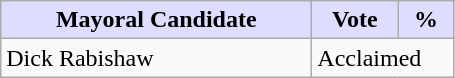<table class="wikitable">
<tr>
<th style="background:#ddf; width:200px;">Mayoral Candidate </th>
<th style="background:#ddf; width:50px;">Vote</th>
<th style="background:#ddf; width:30px;">%</th>
</tr>
<tr>
<td>Dick Rabishaw</td>
<td colspan="2">Acclaimed</td>
</tr>
</table>
